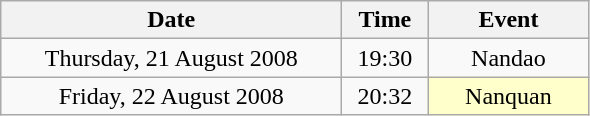<table class="wikitable" style="text-align:center;">
<tr>
<th width="220">Date</th>
<th width="50">Time</th>
<th width="100">Event</th>
</tr>
<tr>
<td>Thursday, 21 August 2008</td>
<td>19:30</td>
<td>Nandao</td>
</tr>
<tr>
<td>Friday, 22 August 2008</td>
<td>20:32</td>
<td bgcolor="ffffcc">Nanquan</td>
</tr>
</table>
